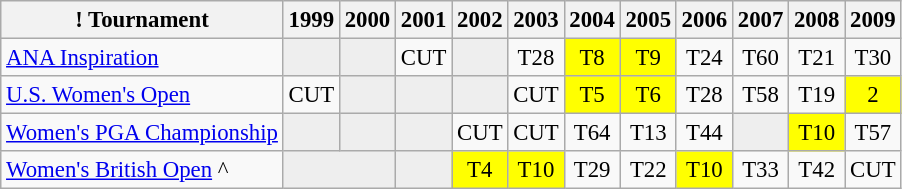<table class="wikitable" style="font-size:95%;text-align:center;">
<tr>
<th>! Tournament</th>
<th>1999</th>
<th>2000</th>
<th>2001</th>
<th>2002</th>
<th>2003</th>
<th>2004</th>
<th>2005</th>
<th>2006</th>
<th>2007</th>
<th>2008</th>
<th>2009</th>
</tr>
<tr>
<td align=left><a href='#'>ANA Inspiration</a></td>
<td style="background:#eeeeee;"></td>
<td style="background:#eeeeee;"></td>
<td>CUT</td>
<td style="background:#eeeeee;"></td>
<td>T28</td>
<td style="background:yellow;">T8</td>
<td style="background:yellow;">T9</td>
<td>T24</td>
<td>T60</td>
<td>T21</td>
<td>T30</td>
</tr>
<tr>
<td align=left><a href='#'>U.S. Women's Open</a></td>
<td>CUT</td>
<td style="background:#eeeeee;"></td>
<td style="background:#eeeeee;"></td>
<td style="background:#eeeeee;"></td>
<td>CUT</td>
<td style="background:yellow;">T5</td>
<td style="background:yellow;">T6</td>
<td>T28</td>
<td>T58</td>
<td>T19</td>
<td style="background:yellow;">2</td>
</tr>
<tr>
<td align=left><a href='#'>Women's PGA Championship</a></td>
<td style="background:#eeeeee;"></td>
<td style="background:#eeeeee;"></td>
<td style="background:#eeeeee;"></td>
<td>CUT</td>
<td>CUT</td>
<td>T64</td>
<td>T13</td>
<td>T44</td>
<td style="background:#eeeeee;"></td>
<td style="background:yellow;">T10</td>
<td>T57</td>
</tr>
<tr>
<td align=left><a href='#'>Women's British Open</a> ^</td>
<td style="background:#eeeeee;" colspan=2></td>
<td style="background:#eeeeee;"></td>
<td style="background:yellow;">T4</td>
<td style="background:yellow;">T10</td>
<td>T29</td>
<td>T22</td>
<td style="background:yellow;">T10</td>
<td>T33</td>
<td>T42</td>
<td>CUT</td>
</tr>
</table>
